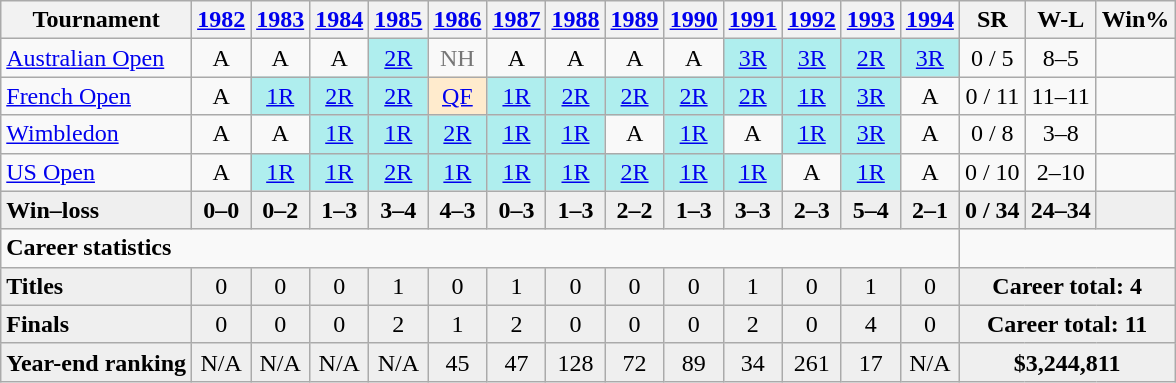<table class="nowrap wikitable" style="text-align:center;">
<tr>
<th>Tournament</th>
<th><a href='#'>1982</a></th>
<th><a href='#'>1983</a></th>
<th><a href='#'>1984</a></th>
<th><a href='#'>1985</a></th>
<th><a href='#'>1986</a></th>
<th><a href='#'>1987</a></th>
<th><a href='#'>1988</a></th>
<th><a href='#'>1989</a></th>
<th><a href='#'>1990</a></th>
<th><a href='#'>1991</a></th>
<th><a href='#'>1992</a></th>
<th><a href='#'>1993</a></th>
<th><a href='#'>1994</a></th>
<th>SR</th>
<th>W-L</th>
<th>Win%</th>
</tr>
<tr>
<td align="left"><a href='#'>Australian Open</a></td>
<td>A</td>
<td>A</td>
<td>A</td>
<td style="background:#afeeee;"><a href='#'>2R</a></td>
<td style="color:#767676;">NH</td>
<td>A</td>
<td>A</td>
<td>A</td>
<td>A</td>
<td style="background:#afeeee;"><a href='#'>3R</a></td>
<td style="background:#afeeee;"><a href='#'>3R</a></td>
<td style="background:#afeeee;"><a href='#'>2R</a></td>
<td style="background:#afeeee;"><a href='#'>3R</a></td>
<td>0 / 5</td>
<td>8–5</td>
<td></td>
</tr>
<tr>
<td align="left"><a href='#'>French Open</a></td>
<td>A</td>
<td style="background:#afeeee;"><a href='#'>1R</a></td>
<td style="background:#afeeee;"><a href='#'>2R</a></td>
<td style="background:#afeeee;"><a href='#'>2R</a></td>
<td style="background:#ffebcd;"><a href='#'>QF</a></td>
<td style="background:#afeeee;"><a href='#'>1R</a></td>
<td style="background:#afeeee;"><a href='#'>2R</a></td>
<td style="background:#afeeee;"><a href='#'>2R</a></td>
<td style="background:#afeeee;"><a href='#'>2R</a></td>
<td style="background:#afeeee;"><a href='#'>2R</a></td>
<td style="background:#afeeee;"><a href='#'>1R</a></td>
<td style="background:#afeeee;"><a href='#'>3R</a></td>
<td>A</td>
<td>0 / 11</td>
<td>11–11</td>
<td></td>
</tr>
<tr>
<td align="left"><a href='#'>Wimbledon</a></td>
<td>A</td>
<td>A</td>
<td style="background:#afeeee;"><a href='#'>1R</a></td>
<td style="background:#afeeee;"><a href='#'>1R</a></td>
<td style="background:#afeeee;"><a href='#'>2R</a></td>
<td style="background:#afeeee;"><a href='#'>1R</a></td>
<td style="background:#afeeee;"><a href='#'>1R</a></td>
<td>A</td>
<td style="background:#afeeee;"><a href='#'>1R</a></td>
<td>A</td>
<td style="background:#afeeee;"><a href='#'>1R</a></td>
<td style="background:#afeeee;"><a href='#'>3R</a></td>
<td>A</td>
<td>0 / 8</td>
<td>3–8</td>
<td></td>
</tr>
<tr>
<td align="left"><a href='#'>US Open</a></td>
<td>A</td>
<td style="background:#afeeee;"><a href='#'>1R</a></td>
<td style="background:#afeeee;"><a href='#'>1R</a></td>
<td style="background:#afeeee;"><a href='#'>2R</a></td>
<td style="background:#afeeee;"><a href='#'>1R</a></td>
<td style="background:#afeeee;"><a href='#'>1R</a></td>
<td style="background:#afeeee;"><a href='#'>1R</a></td>
<td style="background:#afeeee;"><a href='#'>2R</a></td>
<td style="background:#afeeee;"><a href='#'>1R</a></td>
<td style="background:#afeeee;"><a href='#'>1R</a></td>
<td>A</td>
<td style="background:#afeeee;"><a href='#'>1R</a></td>
<td>A</td>
<td>0 / 10</td>
<td>2–10</td>
<td></td>
</tr>
<tr style="background:#efefef; font-weight:bold;">
<td style="text-align:left">Win–loss</td>
<td>0–0</td>
<td>0–2</td>
<td>1–3</td>
<td>3–4</td>
<td>4–3</td>
<td>0–3</td>
<td>1–3</td>
<td>2–2</td>
<td>1–3</td>
<td>3–3</td>
<td>2–3</td>
<td>5–4</td>
<td>2–1</td>
<td>0 / 34</td>
<td>24–34</td>
<td></td>
</tr>
<tr>
<td colspan=14 align=left><strong>Career statistics</strong></td>
</tr>
<tr bgcolor=efefef>
<td align=left><strong>Titles</strong></td>
<td align="center">0</td>
<td align="center">0</td>
<td align="center">0</td>
<td align="center">1</td>
<td align="center">0</td>
<td align="center">1</td>
<td align="center">0</td>
<td align="center">0</td>
<td align="center">0</td>
<td align="center">1</td>
<td align="center">0</td>
<td align="center">1</td>
<td align="center">0</td>
<td colspan="3"><strong>Career total: 4</strong></td>
</tr>
<tr bgcolor=efefef>
<td align=left><strong>Finals</strong></td>
<td align="center">0</td>
<td align="center">0</td>
<td align="center">0</td>
<td align="center">2</td>
<td align="center">1</td>
<td align="center">2</td>
<td align="center">0</td>
<td align="center">0</td>
<td align="center">0</td>
<td align="center">2</td>
<td align="center">0</td>
<td align="center">4</td>
<td align="center">0</td>
<td colspan="3"><strong>Career total: 11</strong></td>
</tr>
<tr bgcolor=efefef>
<td align=left><strong>Year-end ranking</strong></td>
<td align="center">N/A</td>
<td align="center">N/A</td>
<td align="center">N/A</td>
<td align="center">N/A</td>
<td align="center">45</td>
<td align="center">47</td>
<td align="center">128</td>
<td align="center">72</td>
<td align="center">89</td>
<td align="center">34</td>
<td align="center">261</td>
<td align="center">17</td>
<td align="center">N/A</td>
<td colspan="3"><strong>$3,244,811</strong></td>
</tr>
</table>
